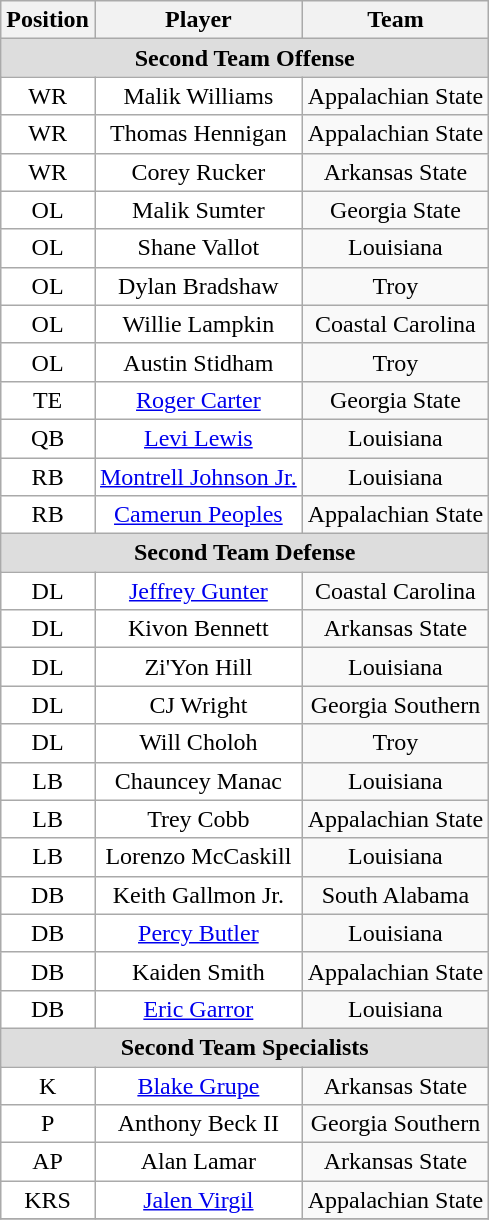<table class="wikitable" border="0">
<tr>
<th>Position</th>
<th>Player</th>
<th>Team</th>
</tr>
<tr>
<td colspan="3" style="text-align:center; background:#ddd;"><strong>Second Team Offense </strong></td>
</tr>
<tr style="text-align:center;">
<td style="background:white">WR</td>
<td style="background:white">Malik Williams</td>
<td style=>Appalachian State</td>
</tr>
<tr style="text-align:center;">
<td style="background:white">WR</td>
<td style="background:white">Thomas Hennigan</td>
<td style=>Appalachian State</td>
</tr>
<tr style="text-align:center;">
<td style="background:white">WR</td>
<td style="background:white">Corey Rucker</td>
<td style=>Arkansas State</td>
</tr>
<tr style="text-align:center;">
<td style="background:white">OL</td>
<td style="background:white">Malik Sumter</td>
<td style=>Georgia State</td>
</tr>
<tr style="text-align:center;">
<td style="background:white">OL</td>
<td style="background:white">Shane Vallot</td>
<td style=>Louisiana</td>
</tr>
<tr style="text-align:center;">
<td style="background:white">OL</td>
<td style="background:white">Dylan Bradshaw</td>
<td style=>Troy</td>
</tr>
<tr style="text-align:center;">
<td style="background:white">OL</td>
<td style="background:white">Willie Lampkin</td>
<td style=>Coastal Carolina</td>
</tr>
<tr style="text-align:center;">
<td style="background:white">OL</td>
<td style="background:white">Austin Stidham</td>
<td style=>Troy</td>
</tr>
<tr style="text-align:center;">
<td style="background:white">TE</td>
<td style="background:white"><a href='#'>Roger Carter</a></td>
<td style=>Georgia State</td>
</tr>
<tr style="text-align:center;">
<td style="background:white">QB</td>
<td style="background:white"><a href='#'>Levi Lewis</a></td>
<td style=>Louisiana</td>
</tr>
<tr style="text-align:center;">
<td style="background:white">RB</td>
<td style="background:white"><a href='#'>Montrell Johnson Jr.</a></td>
<td style=>Louisiana</td>
</tr>
<tr style="text-align:center;">
<td style="background:white">RB</td>
<td style="background:white"><a href='#'>Camerun Peoples</a></td>
<td style=>Appalachian State</td>
</tr>
<tr>
<td colspan="3" style="text-align:center; background:#ddd;"><strong>Second Team Defense</strong></td>
</tr>
<tr style="text-align:center;">
<td style="background:white">DL</td>
<td style="background:white"><a href='#'>Jeffrey Gunter</a></td>
<td style=>Coastal Carolina</td>
</tr>
<tr style="text-align:center;">
<td style="background:white">DL</td>
<td style="background:white">Kivon Bennett</td>
<td style=>Arkansas State</td>
</tr>
<tr style="text-align:center;">
<td style="background:white">DL</td>
<td style="background:white">Zi'Yon Hill</td>
<td style=>Louisiana</td>
</tr>
<tr style="text-align:center;">
<td style="background:white">DL</td>
<td style="background:white">CJ Wright</td>
<td style=>Georgia Southern</td>
</tr>
<tr style="text-align:center;">
<td style="background:white">DL</td>
<td style="background:white">Will Choloh</td>
<td style=>Troy</td>
</tr>
<tr style="text-align:center;">
<td style="background:white">LB</td>
<td style="background:white">Chauncey Manac</td>
<td style=>Louisiana</td>
</tr>
<tr style="text-align:center;">
<td style="background:white">LB</td>
<td style="background:white">Trey Cobb</td>
<td style=>Appalachian State</td>
</tr>
<tr style="text-align:center;">
<td style="background:white">LB</td>
<td style="background:white">Lorenzo McCaskill</td>
<td style=>Louisiana</td>
</tr>
<tr style="text-align:center;">
<td style="background:white">DB</td>
<td style="background:white">Keith Gallmon Jr.</td>
<td style=>South Alabama</td>
</tr>
<tr style="text-align:center;">
<td style="background:white">DB</td>
<td style="background:white"><a href='#'>Percy Butler</a></td>
<td style=>Louisiana</td>
</tr>
<tr style="text-align:center;">
<td style="background:white">DB</td>
<td style="background:white">Kaiden Smith</td>
<td style=>Appalachian State</td>
</tr>
<tr style="text-align:center;">
<td style="background:white">DB</td>
<td style="background:white"><a href='#'>Eric Garror</a></td>
<td style=>Louisiana</td>
</tr>
<tr>
<td colspan="3" style="text-align:center; background:#ddd;"><strong>Second Team Specialists</strong></td>
</tr>
<tr style="text-align:center;">
<td style="background:white">K</td>
<td style="background:white"><a href='#'>Blake Grupe</a></td>
<td style=>Arkansas State</td>
</tr>
<tr style="text-align:center;">
<td style="background:white">P</td>
<td style="background:white">Anthony Beck II</td>
<td style=>Georgia Southern</td>
</tr>
<tr style="text-align:center;">
<td style="background:white">AP</td>
<td style="background:white">Alan Lamar</td>
<td style=>Arkansas State</td>
</tr>
<tr style="text-align:center;">
<td style="background:white">KRS</td>
<td style="background:white"><a href='#'>Jalen Virgil</a></td>
<td style=>Appalachian State</td>
</tr>
<tr style="text-align:center;">
</tr>
</table>
